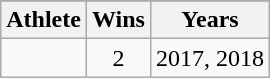<table class="wikitable">
<tr>
</tr>
<tr>
<th>Athlete</th>
<th>Wins</th>
<th>Years</th>
</tr>
<tr>
<td></td>
<td align=center>2</td>
<td>2017, 2018</td>
</tr>
</table>
